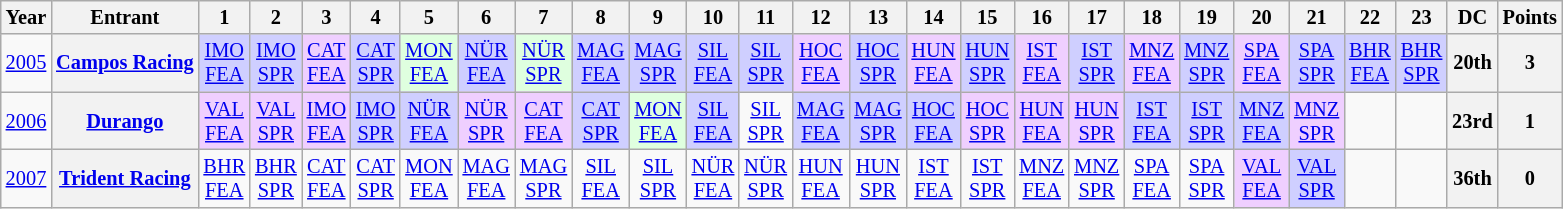<table class="wikitable" style="text-align:center; font-size:85%">
<tr>
<th>Year</th>
<th>Entrant</th>
<th>1</th>
<th>2</th>
<th>3</th>
<th>4</th>
<th>5</th>
<th>6</th>
<th>7</th>
<th>8</th>
<th>9</th>
<th>10</th>
<th>11</th>
<th>12</th>
<th>13</th>
<th>14</th>
<th>15</th>
<th>16</th>
<th>17</th>
<th>18</th>
<th>19</th>
<th>20</th>
<th>21</th>
<th>22</th>
<th>23</th>
<th>DC</th>
<th>Points</th>
</tr>
<tr>
<td><a href='#'>2005</a></td>
<th nowrap><a href='#'>Campos Racing</a></th>
<td style="background:#CFCFFF;"><a href='#'>IMO<br>FEA</a><br></td>
<td style="background:#CFCFFF;"><a href='#'>IMO<br>SPR</a><br></td>
<td style="background:#EFCFFF;"><a href='#'>CAT<br>FEA</a><br></td>
<td style="background:#CFCFFF;"><a href='#'>CAT<br>SPR</a><br></td>
<td style="background:#DFFFDF;"><a href='#'>MON<br>FEA</a><br></td>
<td style="background:#CFCFFF;"><a href='#'>NÜR<br>FEA</a><br></td>
<td style="background:#DFFFDF;"><a href='#'>NÜR<br>SPR</a><br></td>
<td style="background:#CFCFFF;"><a href='#'>MAG<br>FEA</a><br></td>
<td style="background:#CFCFFF;"><a href='#'>MAG<br>SPR</a><br></td>
<td style="background:#CFCFFF;"><a href='#'>SIL<br>FEA</a><br></td>
<td style="background:#CFCFFF;"><a href='#'>SIL<br>SPR</a><br></td>
<td style="background:#EFCFFF;"><a href='#'>HOC<br>FEA</a><br></td>
<td style="background:#CFCFFF;"><a href='#'>HOC<br>SPR</a><br></td>
<td style="background:#EFCFFF;"><a href='#'>HUN<br>FEA</a><br></td>
<td style="background:#CFCFFF;"><a href='#'>HUN<br>SPR</a><br></td>
<td style="background:#EFCFFF;"><a href='#'>IST<br>FEA</a><br></td>
<td style="background:#CFCFFF;"><a href='#'>IST<br>SPR</a><br></td>
<td style="background:#EFCFFF;"><a href='#'>MNZ<br>FEA</a><br></td>
<td style="background:#CFCFFF;"><a href='#'>MNZ<br>SPR</a><br></td>
<td style="background:#EFCFFF;"><a href='#'>SPA<br>FEA</a><br></td>
<td style="background:#CFCFFF;"><a href='#'>SPA<br>SPR</a><br></td>
<td style="background:#CFCFFF;"><a href='#'>BHR<br>FEA</a><br></td>
<td style="background:#CFCFFF;"><a href='#'>BHR<br>SPR</a><br></td>
<th>20th</th>
<th>3</th>
</tr>
<tr>
<td><a href='#'>2006</a></td>
<th><a href='#'>Durango</a></th>
<td style="background:#EFCFFF;"><a href='#'>VAL<br>FEA</a><br></td>
<td style="background:#EFCFFF;"><a href='#'>VAL<br>SPR</a><br></td>
<td style="background:#EFCFFF;"><a href='#'>IMO<br>FEA</a><br></td>
<td style="background:#CFCFFF;"><a href='#'>IMO<br>SPR</a><br></td>
<td style="background:#CFCFFF;"><a href='#'>NÜR<br>FEA</a><br></td>
<td style="background:#EFCFFF;"><a href='#'>NÜR<br>SPR</a><br></td>
<td style="background:#EFCFFF;"><a href='#'>CAT<br>FEA</a><br></td>
<td style="background:#CFCFFF;"><a href='#'>CAT<br>SPR</a><br></td>
<td style="background:#DFFFDF;"><a href='#'>MON<br>FEA</a><br></td>
<td style="background:#CFCFFF;"><a href='#'>SIL<br>FEA</a><br></td>
<td><a href='#'>SIL<br>SPR</a><br></td>
<td style="background:#CFCFFF;"><a href='#'>MAG<br>FEA</a><br></td>
<td style="background:#CFCFFF;"><a href='#'>MAG<br>SPR</a><br></td>
<td style="background:#CFCFFF;"><a href='#'>HOC<br>FEA</a><br></td>
<td style="background:#EFCFFF;"><a href='#'>HOC<br>SPR</a><br></td>
<td style="background:#EFCFFF;"><a href='#'>HUN<br>FEA</a><br></td>
<td style="background:#EFCFFF;"><a href='#'>HUN<br>SPR</a><br></td>
<td style="background:#CFCFFF;"><a href='#'>IST<br>FEA</a><br></td>
<td style="background:#CFCFFF;"><a href='#'>IST<br>SPR</a><br></td>
<td style="background:#CFCFFF;"><a href='#'>MNZ<br>FEA</a><br></td>
<td style="background:#EFCFFF;"><a href='#'>MNZ<br>SPR</a><br></td>
<td></td>
<td></td>
<th>23rd</th>
<th>1</th>
</tr>
<tr>
<td><a href='#'>2007</a></td>
<th nowrap><a href='#'>Trident Racing</a></th>
<td><a href='#'>BHR<br>FEA</a></td>
<td><a href='#'>BHR<br>SPR</a></td>
<td><a href='#'>CAT<br>FEA</a></td>
<td><a href='#'>CAT<br>SPR</a></td>
<td><a href='#'>MON<br>FEA</a></td>
<td><a href='#'>MAG<br>FEA</a></td>
<td><a href='#'>MAG<br>SPR</a></td>
<td><a href='#'>SIL<br>FEA</a></td>
<td><a href='#'>SIL<br>SPR</a></td>
<td><a href='#'>NÜR<br>FEA</a></td>
<td><a href='#'>NÜR<br>SPR</a></td>
<td><a href='#'>HUN<br>FEA</a></td>
<td><a href='#'>HUN<br>SPR</a></td>
<td><a href='#'>IST<br>FEA</a></td>
<td><a href='#'>IST<br>SPR</a></td>
<td><a href='#'>MNZ<br>FEA</a></td>
<td><a href='#'>MNZ<br>SPR</a></td>
<td><a href='#'>SPA<br>FEA</a></td>
<td><a href='#'>SPA<br>SPR</a></td>
<td style="background:#EFCFFF;"><a href='#'>VAL<br>FEA</a><br></td>
<td style="background:#CFCFFF;"><a href='#'>VAL<br>SPR</a><br></td>
<td></td>
<td></td>
<th>36th</th>
<th>0</th>
</tr>
</table>
